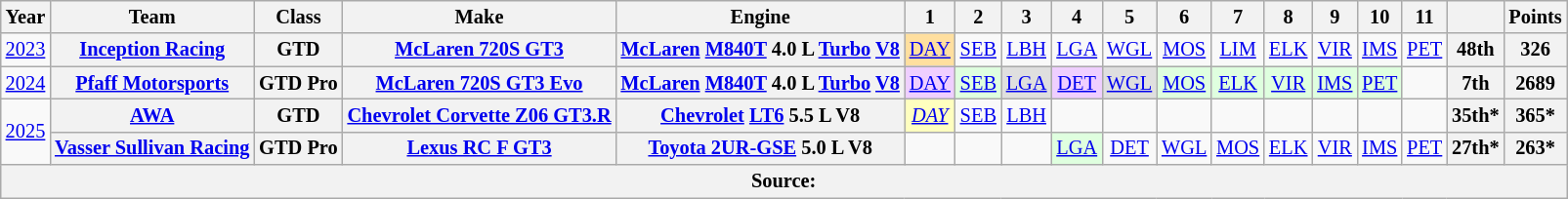<table class="wikitable" style="text-align:center; font-size:85%">
<tr>
<th>Year</th>
<th>Team</th>
<th>Class</th>
<th>Make</th>
<th>Engine</th>
<th>1</th>
<th>2</th>
<th>3</th>
<th>4</th>
<th>5</th>
<th>6</th>
<th>7</th>
<th>8</th>
<th>9</th>
<th>10</th>
<th>11</th>
<th></th>
<th>Points</th>
</tr>
<tr>
<td><a href='#'>2023</a></td>
<th nowrap><a href='#'>Inception Racing</a></th>
<th>GTD</th>
<th nowrap><a href='#'>McLaren 720S GT3</a></th>
<th nowrap><a href='#'>McLaren</a> <a href='#'>M840T</a> 4.0 L <a href='#'>Turbo</a> <a href='#'>V8</a></th>
<td style="background:#FFDF9F;"><a href='#'>DAY</a><br></td>
<td><a href='#'>SEB</a></td>
<td><a href='#'>LBH</a></td>
<td><a href='#'>LGA</a></td>
<td><a href='#'>WGL</a></td>
<td><a href='#'>MOS</a></td>
<td><a href='#'>LIM</a></td>
<td><a href='#'>ELK</a></td>
<td><a href='#'>VIR</a></td>
<td><a href='#'>IMS</a></td>
<td><a href='#'>PET</a></td>
<th>48th</th>
<th>326</th>
</tr>
<tr>
<td><a href='#'>2024</a></td>
<th nowrap><a href='#'>Pfaff Motorsports</a></th>
<th nowrap>GTD Pro</th>
<th nowrap><a href='#'>McLaren 720S GT3 Evo</a></th>
<th nowrap><a href='#'>McLaren</a> <a href='#'>M840T</a> 4.0 L <a href='#'>Turbo</a> <a href='#'>V8</a></th>
<td style="background:#EFCFFF;"><a href='#'>DAY</a><br></td>
<td style="background:#DFFFDF;"><a href='#'>SEB</a><br></td>
<td style="background:#DFDFDF;"><a href='#'>LGA</a><br></td>
<td style="background:#EFCFFF;"><a href='#'>DET</a><br></td>
<td style="background:#DFDFDF;"><a href='#'>WGL</a><br></td>
<td style="background:#DFFFDF;"><a href='#'>MOS</a><br></td>
<td style="background:#DFFFDF;"><a href='#'>ELK</a><br></td>
<td style="background:#DFFFDF;"><a href='#'>VIR</a><br></td>
<td style="background:#DFFFDF;"><a href='#'>IMS</a><br></td>
<td style="background:#DFFFDF;"><a href='#'>PET</a><br></td>
<td></td>
<th>7th</th>
<th>2689</th>
</tr>
<tr>
<td rowspan="2"><a href='#'>2025</a></td>
<th><a href='#'>AWA</a></th>
<th>GTD</th>
<th><a href='#'>Chevrolet Corvette Z06 GT3.R</a></th>
<th><a href='#'>Chevrolet</a> <a href='#'>LT6</a> 5.5 L V8</th>
<td style="background:#FFFFBF;"><em><a href='#'>DAY</a></em><br></td>
<td><a href='#'>SEB</a></td>
<td><a href='#'>LBH</a></td>
<td></td>
<td></td>
<td></td>
<td></td>
<td></td>
<td></td>
<td></td>
<td></td>
<th>35th*</th>
<th>365*</th>
</tr>
<tr>
<th><a href='#'>Vasser Sullivan Racing</a></th>
<th>GTD Pro</th>
<th><a href='#'>Lexus RC F GT3</a></th>
<th><a href='#'>Toyota 2UR-GSE</a> 5.0 L V8</th>
<td></td>
<td></td>
<td></td>
<td style="background:#DFFFDF;"><a href='#'>LGA</a><br></td>
<td style="background:#;"><a href='#'>DET</a><br></td>
<td style="background:#;"><a href='#'>WGL</a><br></td>
<td style="background:#;"><a href='#'>MOS</a><br></td>
<td style="background:#;"><a href='#'>ELK</a><br></td>
<td style="background:#;"><a href='#'>VIR</a><br></td>
<td style="background:#;"><a href='#'>IMS</a><br></td>
<td style="background:#;"><a href='#'>PET</a><br></td>
<th>27th*</th>
<th>263*</th>
</tr>
<tr>
<th colspan="18">Source:</th>
</tr>
</table>
